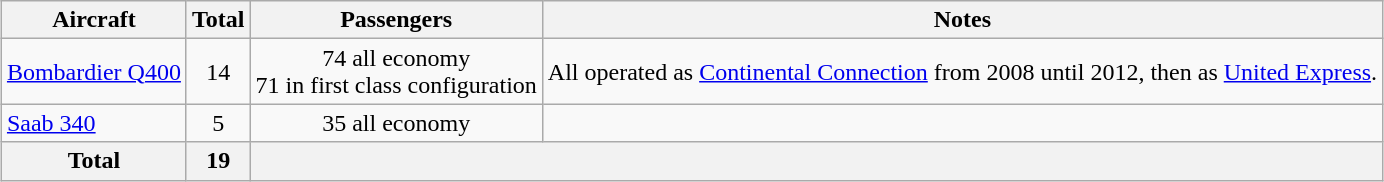<table class="wikitable" style="border-collapse:collapse;margin:auto;">
<tr>
<th>Aircraft</th>
<th>Total</th>
<th>Passengers</th>
<th>Notes</th>
</tr>
<tr>
<td><a href='#'>Bombardier Q400</a></td>
<td align=center>14</td>
<td align=center>74 all economy<br>71 in first class configuration</td>
<td>All operated as <a href='#'>Continental Connection</a> from 2008 until 2012, then as <a href='#'>United Express</a>.</td>
</tr>
<tr>
<td><a href='#'>Saab 340</a></td>
<td align=center>5</td>
<td align=center>35 all economy</td>
<td></td>
</tr>
<tr>
<th>Total</th>
<th>19</th>
<th colspan=2></th>
</tr>
</table>
